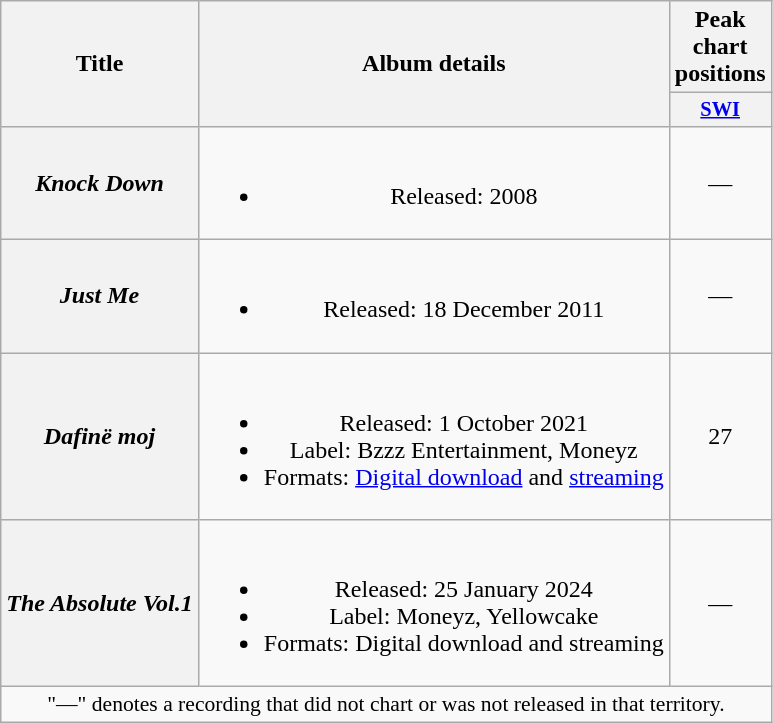<table class="wikitable plainrowheaders" style="text-align:center;" border="1">
<tr>
<th scope="col" rowspan="2">Title</th>
<th scope="col" rowspan="2">Album details</th>
<th scope="col" colspan="1">Peak<br>chart<br>positions</th>
</tr>
<tr>
<th scope="col" style="width:3em;font-size:85%;"><a href='#'>SWI</a><br></th>
</tr>
<tr>
<th scope="row"><em>Knock Down</em></th>
<td><br><ul><li>Released: 2008</li></ul></td>
<td>—</td>
</tr>
<tr>
<th scope="row"><em>Just Me</em></th>
<td><br><ul><li>Released: 18 December 2011</li></ul></td>
<td>—</td>
</tr>
<tr>
<th scope="row"><em>Dafinë moj</em></th>
<td><br><ul><li>Released: 1 October 2021</li><li>Label: Bzzz Entertainment, Moneyz</li><li>Formats: <a href='#'>Digital download</a> and <a href='#'>streaming</a></li></ul></td>
<td>27</td>
</tr>
<tr>
<th scope="row"><em>The Absolute Vol.1</em></th>
<td><br><ul><li>Released: 25 January 2024</li><li>Label: Moneyz, Yellowcake</li><li>Formats: Digital download and streaming</li></ul></td>
<td>—</td>
</tr>
<tr>
<td colspan="3" style="font-size:90%">"—" denotes a recording that did not chart or was not released in that territory.</td>
</tr>
</table>
